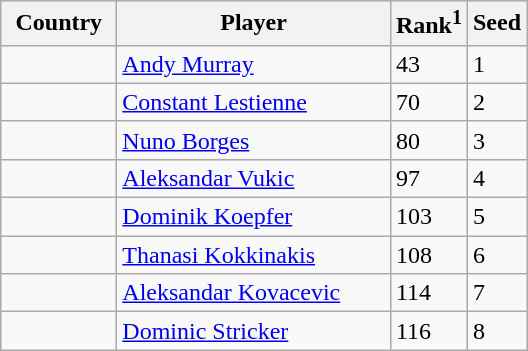<table class="wikitable" border="1">
<tr>
<th width="70">Country</th>
<th width="175">Player</th>
<th>Rank<sup>1</sup></th>
<th>Seed</th>
</tr>
<tr>
<td></td>
<td><a href='#'>Andy Murray</a></td>
<td>43</td>
<td>1</td>
</tr>
<tr>
<td></td>
<td><a href='#'>Constant Lestienne</a></td>
<td>70</td>
<td>2</td>
</tr>
<tr>
<td></td>
<td><a href='#'>Nuno Borges</a></td>
<td>80</td>
<td>3</td>
</tr>
<tr>
<td></td>
<td><a href='#'>Aleksandar Vukic</a></td>
<td>97</td>
<td>4</td>
</tr>
<tr>
<td></td>
<td><a href='#'>Dominik Koepfer</a></td>
<td>103</td>
<td>5</td>
</tr>
<tr>
<td></td>
<td><a href='#'>Thanasi Kokkinakis</a></td>
<td>108</td>
<td>6</td>
</tr>
<tr>
<td></td>
<td><a href='#'>Aleksandar Kovacevic</a></td>
<td>114</td>
<td>7</td>
</tr>
<tr>
<td></td>
<td><a href='#'>Dominic Stricker</a></td>
<td>116</td>
<td>8</td>
</tr>
</table>
